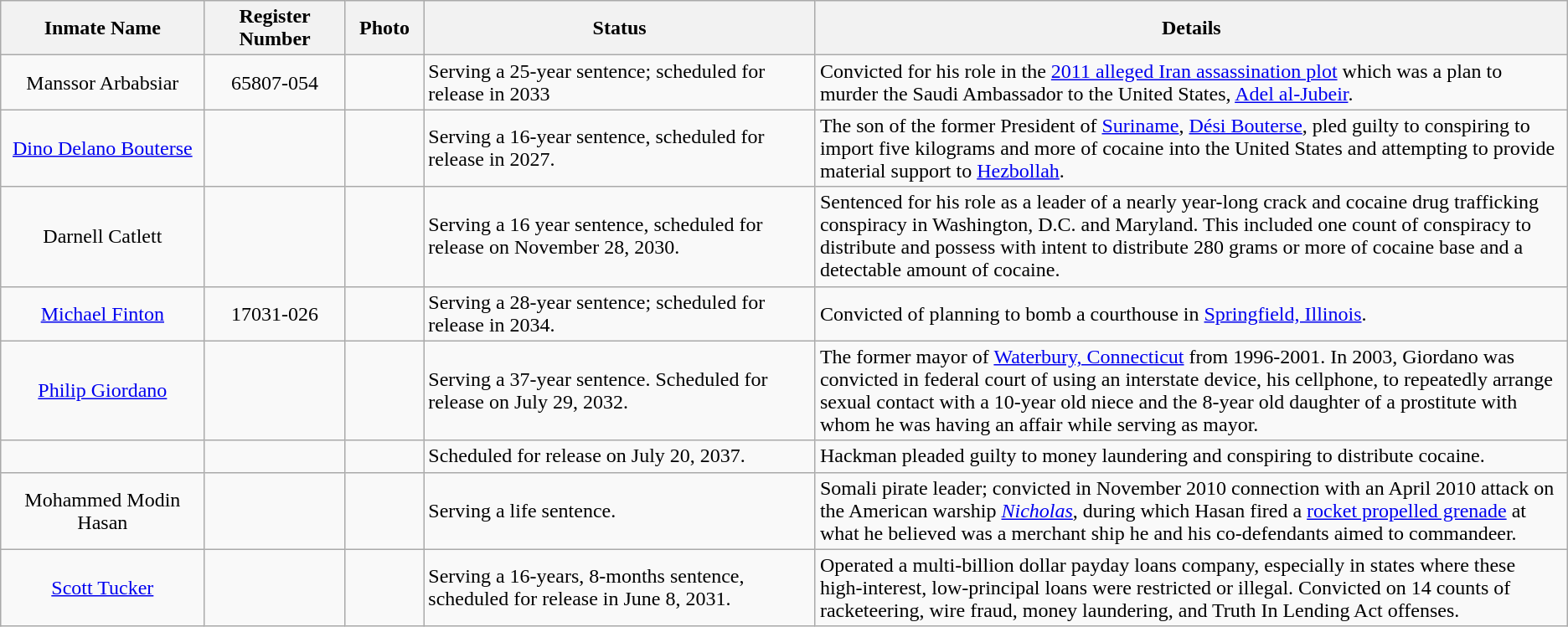<table class="wikitable sortable">
<tr>
<th width=13%>Inmate Name</th>
<th width=9%>Register Number</th>
<th width=5%>Photo</th>
<th width=25%>Status</th>
<th width=53%>Details</th>
</tr>
<tr>
<td align="center">Manssor Arbabsiar</td>
<td align="center">65807-054</td>
<td></td>
<td>Serving a 25-year sentence; scheduled for release in 2033</td>
<td>Convicted for his role in the <a href='#'>2011 alleged Iran assassination plot</a> which was a plan to murder the Saudi Ambassador to the United States, <a href='#'>Adel al-Jubeir</a>.</td>
</tr>
<tr>
<td align="center"><a href='#'>Dino Delano Bouterse</a></td>
<td align="center"></td>
<td></td>
<td>Serving a 16-year sentence, scheduled for release in 2027.</td>
<td>The son of the former President of <a href='#'>Suriname</a>, <a href='#'>Dési Bouterse</a>, pled guilty to conspiring to import five kilograms and more of cocaine into the United States and attempting to provide material support to <a href='#'>Hezbollah</a>.</td>
</tr>
<tr>
<td align="center">Darnell Catlett</td>
<td align="center"></td>
<td></td>
<td>Serving a 16 year sentence, scheduled for release on November 28, 2030.</td>
<td>Sentenced for his role as a leader of a nearly year-long crack and cocaine drug trafficking conspiracy in Washington, D.C. and Maryland. This included one count of conspiracy to distribute and possess with intent to distribute 280 grams or more of cocaine base and a detectable amount of cocaine.</td>
</tr>
<tr>
<td align="center"><a href='#'>Michael Finton</a></td>
<td align="center">17031-026</td>
<td></td>
<td>Serving a 28-year sentence; scheduled for release in 2034.</td>
<td>Convicted of planning to bomb a courthouse in <a href='#'>Springfield, Illinois</a>.</td>
</tr>
<tr>
<td align="center"><a href='#'>Philip Giordano</a></td>
<td align="center"></td>
<td></td>
<td>Serving a 37-year sentence. Scheduled for release on July 29, 2032.</td>
<td>The former mayor of <a href='#'>Waterbury, Connecticut</a> from 1996-2001. In 2003, Giordano was convicted in federal court of using an interstate device, his cellphone, to repeatedly arrange sexual contact with a 10-year old niece and the 8-year old daughter of a prostitute with whom he was having an affair while serving as mayor.</td>
</tr>
<tr>
<td align="center"></td>
<td align="center"></td>
<td></td>
<td>Scheduled for release on July 20, 2037.</td>
<td>Hackman pleaded guilty to money laundering and conspiring to distribute cocaine.</td>
</tr>
<tr>
<td align="center">Mohammed Modin Hasan</td>
<td align="center"></td>
<td></td>
<td>Serving a life sentence.</td>
<td>Somali pirate leader; convicted in November 2010 connection with an April 2010 attack on the American warship <a href='#'><em>Nicholas</em></a>, during which Hasan fired a <a href='#'>rocket propelled grenade</a> at what he believed was a merchant ship he and his co-defendants aimed to commandeer.</td>
</tr>
<tr>
<td align="center"><a href='#'>Scott Tucker</a></td>
<td align="center"></td>
<td></td>
<td>Serving a 16-years, 8-months sentence, scheduled for release in June 8, 2031.</td>
<td>Operated a multi-billion dollar payday loans company, especially in states where these high-interest, low-principal loans were restricted or illegal. Convicted on 14 counts of racketeering, wire fraud, money laundering, and Truth In Lending Act offenses.</td>
</tr>
</table>
